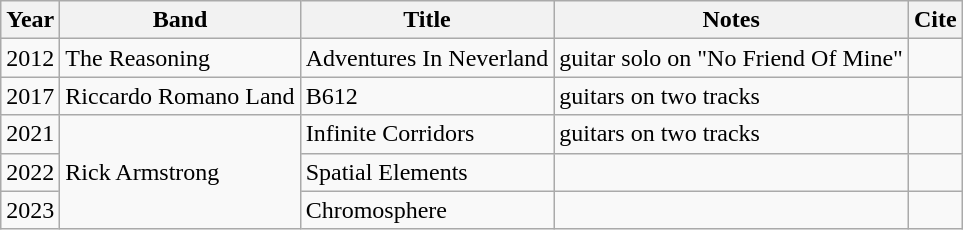<table class="wikitable sortable">
<tr>
<th>Year</th>
<th>Band</th>
<th>Title</th>
<th>Notes</th>
<th>Cite</th>
</tr>
<tr>
<td>2012</td>
<td>The Reasoning</td>
<td>Adventures In Neverland</td>
<td>guitar solo on "No Friend Of Mine"</td>
<td></td>
</tr>
<tr>
<td>2017</td>
<td>Riccardo Romano Land</td>
<td>B612</td>
<td>guitars on two tracks</td>
<td></td>
</tr>
<tr>
<td>2021</td>
<td rowspan="3">Rick Armstrong</td>
<td>Infinite Corridors</td>
<td>guitars on two tracks</td>
<td></td>
</tr>
<tr>
<td>2022</td>
<td>Spatial Elements</td>
<td></td>
<td></td>
</tr>
<tr>
<td>2023</td>
<td>Chromosphere</td>
<td></td>
<td></td>
</tr>
</table>
